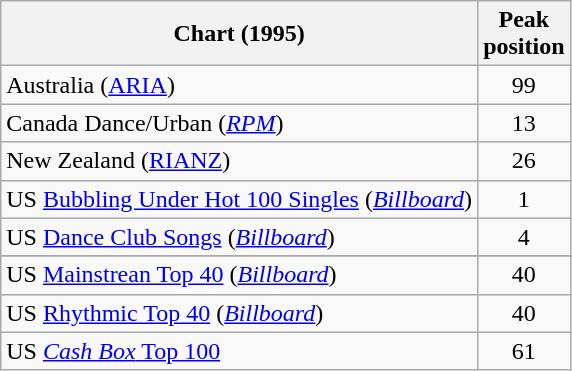<table class="wikitable sortable">
<tr>
<th>Chart (1995)</th>
<th>Peak<br>position</th>
</tr>
<tr>
<td>Australia (<a href='#'>ARIA</a>)</td>
<td align="center">99</td>
</tr>
<tr>
<td>Canada Dance/Urban (<a href='#'><em>RPM</em></a>)</td>
<td align="center">13</td>
</tr>
<tr>
<td>New Zealand (<a href='#'>RIANZ</a>)</td>
<td align="center">26</td>
</tr>
<tr>
<td>US <a href='#'>Bubbling Under Hot 100 Singles</a> (<em><a href='#'>Billboard</a></em>)</td>
<td align="center">1</td>
</tr>
<tr>
<td>US <a href='#'>Dance Club Songs</a> (<em><a href='#'>Billboard</a></em>)</td>
<td align="center">4</td>
</tr>
<tr>
</tr>
<tr>
<td>US <a href='#'>Mainstrean Top 40</a> (<em><a href='#'>Billboard</a></em>)</td>
<td align="center">40</td>
</tr>
<tr>
<td>US <a href='#'>Rhythmic Top 40</a> (<em><a href='#'>Billboard</a></em>)</td>
<td align="center">40</td>
</tr>
<tr>
<td>US <a href='#'><em>Cash Box</em> Top 100</a></td>
<td align="center">61</td>
</tr>
</table>
